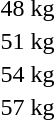<table>
<tr>
<td rowspan=2>48 kg</td>
<td rowspan=2></td>
<td rowspan=2></td>
<td></td>
</tr>
<tr>
<td></td>
</tr>
<tr>
<td rowspan=2>51 kg</td>
<td rowspan=2></td>
<td rowspan=2></td>
<td></td>
</tr>
<tr>
<td></td>
</tr>
<tr>
<td rowspan=2>54 kg</td>
<td rowspan=2></td>
<td rowspan=2></td>
<td></td>
</tr>
<tr>
<td></td>
</tr>
<tr>
<td rowspan=2>57 kg</td>
<td rowspan=2></td>
<td rowspan=2></td>
<td></td>
</tr>
<tr>
<td></td>
</tr>
</table>
